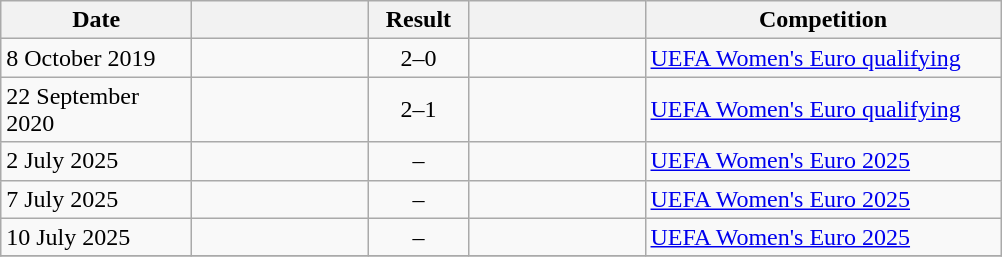<table class="wikitable">
<tr>
<th width=120>Date</th>
<th width=110></th>
<th width=60>Result</th>
<th width=110></th>
<th width=230>Competition</th>
</tr>
<tr>
<td>8 October 2019</td>
<td align=right></td>
<td align=center>2–0</td>
<td></td>
<td><a href='#'>UEFA Women's Euro qualifying</a></td>
</tr>
<tr>
<td>22 September 2020</td>
<td align=right></td>
<td align=center>2–1</td>
<td></td>
<td><a href='#'>UEFA Women's Euro qualifying</a></td>
</tr>
<tr>
<td>2 July 2025</td>
<td align=right></td>
<td align=center>–</td>
<td></td>
<td><a href='#'>UEFA Women's Euro 2025</a></td>
</tr>
<tr>
<td>7 July 2025</td>
<td align=right></td>
<td align=center>–</td>
<td></td>
<td><a href='#'>UEFA Women's Euro 2025</a></td>
</tr>
<tr>
<td>10 July 2025</td>
<td align=right></td>
<td align=center>–</td>
<td></td>
<td><a href='#'>UEFA Women's Euro 2025</a></td>
</tr>
<tr>
</tr>
</table>
